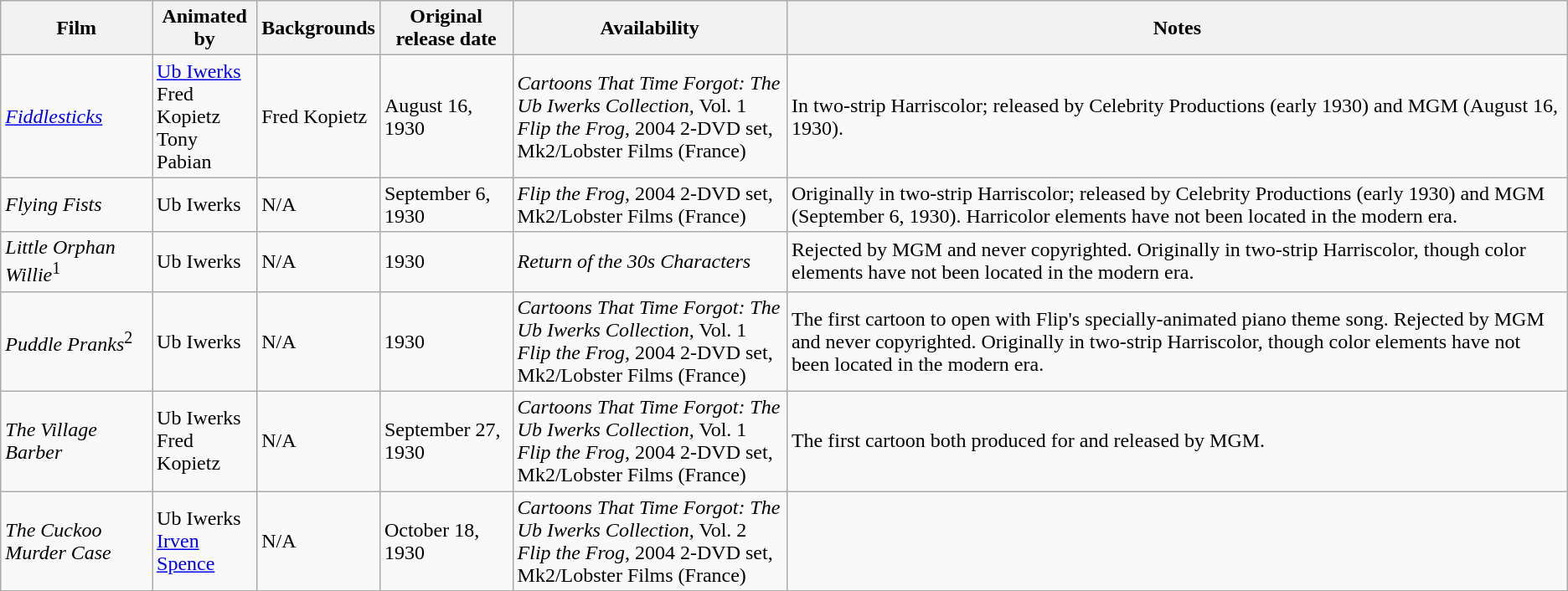<table class="wikitable">
<tr>
<th>Film</th>
<th>Animated by</th>
<th>Backgrounds</th>
<th>Original release date</th>
<th>Availability</th>
<th>Notes</th>
</tr>
<tr>
<td><em><a href='#'>Fiddlesticks</a></em></td>
<td><a href='#'>Ub Iwerks</a><br>Fred Kopietz<br>Tony Pabian</td>
<td>Fred Kopietz</td>
<td>August 16, 1930</td>
<td><em>Cartoons That Time Forgot: The Ub Iwerks Collection,</em> Vol. 1<br><em>Flip the Frog</em>, 2004 2-DVD set, Mk2/Lobster Films (France)</td>
<td>In two-strip Harriscolor; released by Celebrity Productions (early 1930) and MGM (August 16, 1930).</td>
</tr>
<tr>
<td><em>Flying Fists</em></td>
<td>Ub Iwerks</td>
<td>N/A</td>
<td>September 6, 1930</td>
<td><em>Flip the Frog</em>, 2004 2-DVD set, Mk2/Lobster Films (France)</td>
<td>Originally in two-strip Harriscolor; released by Celebrity Productions (early 1930) and MGM (September 6, 1930). Harricolor elements have not been located in the modern era.</td>
</tr>
<tr>
<td><em>Little Orphan Willie</em><sup>1</sup></td>
<td>Ub Iwerks</td>
<td>N/A</td>
<td>1930</td>
<td><em>Return of the 30s Characters</em></td>
<td>Rejected by MGM and never copyrighted. Originally in two-strip Harriscolor, though color elements have not been located in the modern era.</td>
</tr>
<tr>
<td><em>Puddle Pranks</em><sup>2</sup></td>
<td>Ub Iwerks</td>
<td>N/A</td>
<td>1930</td>
<td><em>Cartoons That Time Forgot: The Ub Iwerks Collection,</em> Vol. 1<br><em>Flip the Frog</em>, 2004 2-DVD set, Mk2/Lobster Films (France)</td>
<td>The first cartoon to open with Flip's specially-animated piano theme song. Rejected by MGM and never copyrighted. Originally in two-strip Harriscolor, though color elements have not been located in the modern era.</td>
</tr>
<tr>
<td><em>The Village Barber</em></td>
<td>Ub Iwerks<br>Fred Kopietz</td>
<td>N/A</td>
<td>September 27, 1930</td>
<td><em>Cartoons That Time Forgot: The Ub Iwerks Collection,</em> Vol. 1<br><em>Flip the Frog</em>, 2004 2-DVD set, Mk2/Lobster Films (France)</td>
<td>The first cartoon both produced for and released by MGM.</td>
</tr>
<tr>
<td><em>The Cuckoo Murder Case</em></td>
<td>Ub Iwerks<br><a href='#'>Irven Spence</a></td>
<td>N/A</td>
<td>October 18, 1930</td>
<td><em>Cartoons That Time Forgot: The Ub Iwerks Collection,</em> Vol. 2<br><em>Flip the Frog</em>, 2004 2-DVD set, Mk2/Lobster Films (France)</td>
<td></td>
</tr>
</table>
